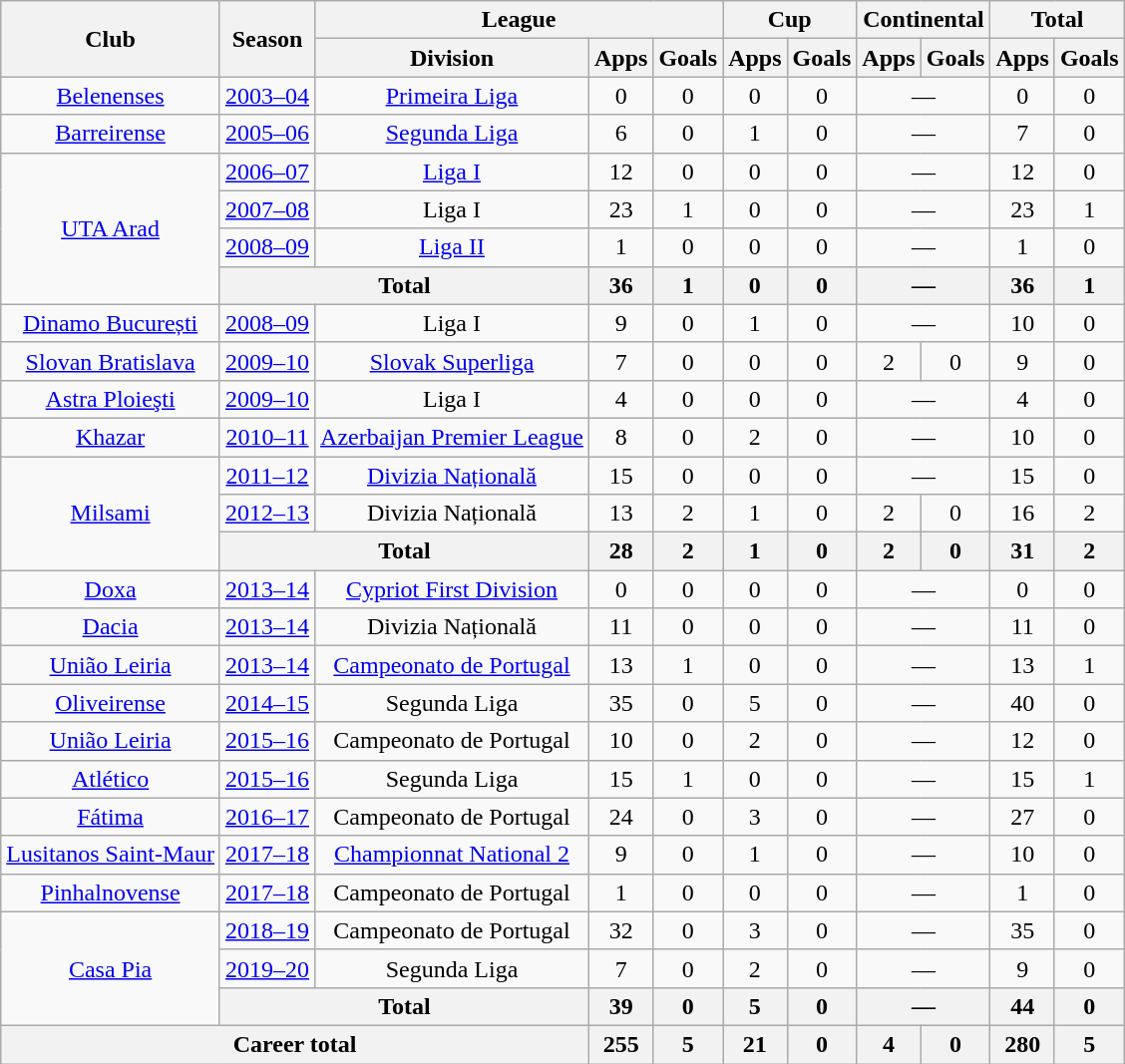<table class="wikitable" style="text-align:center">
<tr>
<th rowspan="2">Club</th>
<th rowspan="2">Season</th>
<th colspan="3">League</th>
<th colspan="2">Cup</th>
<th colspan="2">Continental</th>
<th colspan="2">Total</th>
</tr>
<tr>
<th>Division</th>
<th>Apps</th>
<th>Goals</th>
<th>Apps</th>
<th>Goals</th>
<th>Apps</th>
<th>Goals</th>
<th>Apps</th>
<th>Goals</th>
</tr>
<tr>
<td><a href='#'>Belenenses</a></td>
<td><a href='#'>2003–04</a></td>
<td><a href='#'>Primeira Liga</a></td>
<td>0</td>
<td>0</td>
<td>0</td>
<td>0</td>
<td colspan="2">—</td>
<td>0</td>
<td>0</td>
</tr>
<tr>
<td><a href='#'>Barreirense</a></td>
<td><a href='#'>2005–06</a></td>
<td><a href='#'>Segunda Liga</a></td>
<td>6</td>
<td>0</td>
<td>1</td>
<td>0</td>
<td colspan="2">—</td>
<td>7</td>
<td>0</td>
</tr>
<tr>
<td rowspan="4"><a href='#'>UTA Arad</a></td>
<td><a href='#'>2006–07</a></td>
<td><a href='#'>Liga I</a></td>
<td>12</td>
<td>0</td>
<td>0</td>
<td>0</td>
<td colspan="2">—</td>
<td>12</td>
<td>0</td>
</tr>
<tr>
<td><a href='#'>2007–08</a></td>
<td>Liga I</td>
<td>23</td>
<td>1</td>
<td>0</td>
<td>0</td>
<td colspan="2">—</td>
<td>23</td>
<td>1</td>
</tr>
<tr>
<td><a href='#'>2008–09</a></td>
<td><a href='#'>Liga II</a></td>
<td>1</td>
<td>0</td>
<td>0</td>
<td>0</td>
<td colspan="2">—</td>
<td>1</td>
<td>0</td>
</tr>
<tr>
<th colspan="2">Total</th>
<th>36</th>
<th>1</th>
<th>0</th>
<th>0</th>
<th colspan="2">—</th>
<th>36</th>
<th>1</th>
</tr>
<tr>
<td><a href='#'>Dinamo București</a></td>
<td><a href='#'>2008–09</a></td>
<td>Liga I</td>
<td>9</td>
<td>0</td>
<td>1</td>
<td>0</td>
<td colspan="2">—</td>
<td>10</td>
<td>0</td>
</tr>
<tr>
<td><a href='#'>Slovan Bratislava</a></td>
<td><a href='#'>2009–10</a></td>
<td><a href='#'>Slovak Superliga</a></td>
<td>7</td>
<td>0</td>
<td>0</td>
<td>0</td>
<td>2</td>
<td>0</td>
<td>9</td>
<td>0</td>
</tr>
<tr>
<td><a href='#'>Astra Ploieşti</a></td>
<td><a href='#'>2009–10</a></td>
<td>Liga I</td>
<td>4</td>
<td>0</td>
<td>0</td>
<td>0</td>
<td colspan="2">—</td>
<td>4</td>
<td>0</td>
</tr>
<tr>
<td><a href='#'>Khazar</a></td>
<td><a href='#'>2010–11</a></td>
<td><a href='#'>Azerbaijan Premier League</a></td>
<td>8</td>
<td>0</td>
<td>2</td>
<td>0</td>
<td colspan="2">—</td>
<td>10</td>
<td>0</td>
</tr>
<tr>
<td rowspan="3"><a href='#'>Milsami</a></td>
<td><a href='#'>2011–12</a></td>
<td><a href='#'>Divizia Națională</a></td>
<td>15</td>
<td>0</td>
<td>0</td>
<td>0</td>
<td colspan="2">—</td>
<td>15</td>
<td>0</td>
</tr>
<tr>
<td><a href='#'>2012–13</a></td>
<td>Divizia Națională</td>
<td>13</td>
<td>2</td>
<td>1</td>
<td>0</td>
<td>2</td>
<td>0</td>
<td>16</td>
<td>2</td>
</tr>
<tr>
<th colspan="2">Total</th>
<th>28</th>
<th>2</th>
<th>1</th>
<th>0</th>
<th>2</th>
<th>0</th>
<th>31</th>
<th>2</th>
</tr>
<tr>
<td><a href='#'>Doxa</a></td>
<td><a href='#'>2013–14</a></td>
<td><a href='#'>Cypriot First Division</a></td>
<td>0</td>
<td>0</td>
<td>0</td>
<td>0</td>
<td colspan="2">—</td>
<td>0</td>
<td>0</td>
</tr>
<tr>
<td><a href='#'>Dacia</a></td>
<td><a href='#'>2013–14</a></td>
<td>Divizia Națională</td>
<td>11</td>
<td>0</td>
<td>0</td>
<td>0</td>
<td colspan="2">—</td>
<td>11</td>
<td>0</td>
</tr>
<tr>
<td><a href='#'>União Leiria</a></td>
<td><a href='#'>2013–14</a></td>
<td><a href='#'>Campeonato de Portugal</a></td>
<td>13</td>
<td>1</td>
<td>0</td>
<td>0</td>
<td colspan="2">—</td>
<td>13</td>
<td>1</td>
</tr>
<tr>
<td><a href='#'>Oliveirense</a></td>
<td><a href='#'>2014–15</a></td>
<td>Segunda Liga</td>
<td>35</td>
<td>0</td>
<td>5</td>
<td>0</td>
<td colspan="2">—</td>
<td>40</td>
<td>0</td>
</tr>
<tr>
<td><a href='#'>União Leiria</a></td>
<td><a href='#'>2015–16</a></td>
<td>Campeonato de Portugal</td>
<td>10</td>
<td>0</td>
<td>2</td>
<td>0</td>
<td colspan="2">—</td>
<td>12</td>
<td>0</td>
</tr>
<tr>
<td><a href='#'>Atlético</a></td>
<td><a href='#'>2015–16</a></td>
<td>Segunda Liga</td>
<td>15</td>
<td>1</td>
<td>0</td>
<td>0</td>
<td colspan="2">—</td>
<td>15</td>
<td>1</td>
</tr>
<tr>
<td><a href='#'>Fátima</a></td>
<td><a href='#'>2016–17</a></td>
<td>Campeonato de Portugal</td>
<td>24</td>
<td>0</td>
<td>3</td>
<td>0</td>
<td colspan="2">—</td>
<td>27</td>
<td>0</td>
</tr>
<tr>
<td><a href='#'>Lusitanos Saint-Maur</a></td>
<td><a href='#'>2017–18</a></td>
<td><a href='#'>Championnat National 2</a></td>
<td>9</td>
<td>0</td>
<td>1</td>
<td>0</td>
<td colspan="2">—</td>
<td>10</td>
<td>0</td>
</tr>
<tr>
<td><a href='#'>Pinhalnovense</a></td>
<td><a href='#'>2017–18</a></td>
<td>Campeonato de Portugal</td>
<td>1</td>
<td>0</td>
<td>0</td>
<td>0</td>
<td colspan="2">—</td>
<td>1</td>
<td>0</td>
</tr>
<tr>
<td rowspan="3"><a href='#'>Casa Pia</a></td>
<td><a href='#'>2018–19</a></td>
<td>Campeonato de Portugal</td>
<td>32</td>
<td>0</td>
<td>3</td>
<td>0</td>
<td colspan="2">—</td>
<td>35</td>
<td>0</td>
</tr>
<tr>
<td><a href='#'>2019–20</a></td>
<td>Segunda Liga</td>
<td>7</td>
<td>0</td>
<td>2</td>
<td>0</td>
<td colspan="2">—</td>
<td>9</td>
<td>0</td>
</tr>
<tr>
<th colspan="2">Total</th>
<th>39</th>
<th>0</th>
<th>5</th>
<th>0</th>
<th colspan="2">—</th>
<th>44</th>
<th>0</th>
</tr>
<tr>
<th colspan="3">Career total</th>
<th>255</th>
<th>5</th>
<th>21</th>
<th>0</th>
<th>4</th>
<th>0</th>
<th>280</th>
<th>5</th>
</tr>
</table>
